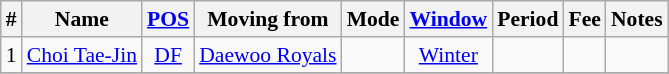<table class="wikitable sortable" style="text-align: center; font-size:90%;">
<tr>
<th>#</th>
<th>Name</th>
<th><a href='#'>POS</a></th>
<th>Moving from</th>
<th>Mode</th>
<th><a href='#'>Window</a></th>
<th>Period</th>
<th>Fee</th>
<th>Notes</th>
</tr>
<tr>
<td>1</td>
<td align=left> <a href='#'>Choi Tae-Jin</a></td>
<td><a href='#'>DF</a></td>
<td align=left> <a href='#'>Daewoo Royals</a></td>
<td></td>
<td><a href='#'>Winter</a></td>
<td></td>
<td></td>
<td></td>
</tr>
<tr>
</tr>
</table>
